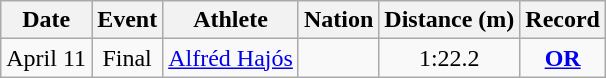<table class="wikitable sortable" style="text-align:center" style=text-align:center>
<tr>
<th>Date</th>
<th>Event</th>
<th>Athlete</th>
<th>Nation</th>
<th>Distance (m)</th>
<th>Record</th>
</tr>
<tr>
<td>April 11</td>
<td>Final</td>
<td align=left><a href='#'>Alfréd Hajós</a></td>
<td align=left></td>
<td>1:22.2</td>
<td><strong><a href='#'>OR</a></strong></td>
</tr>
</table>
